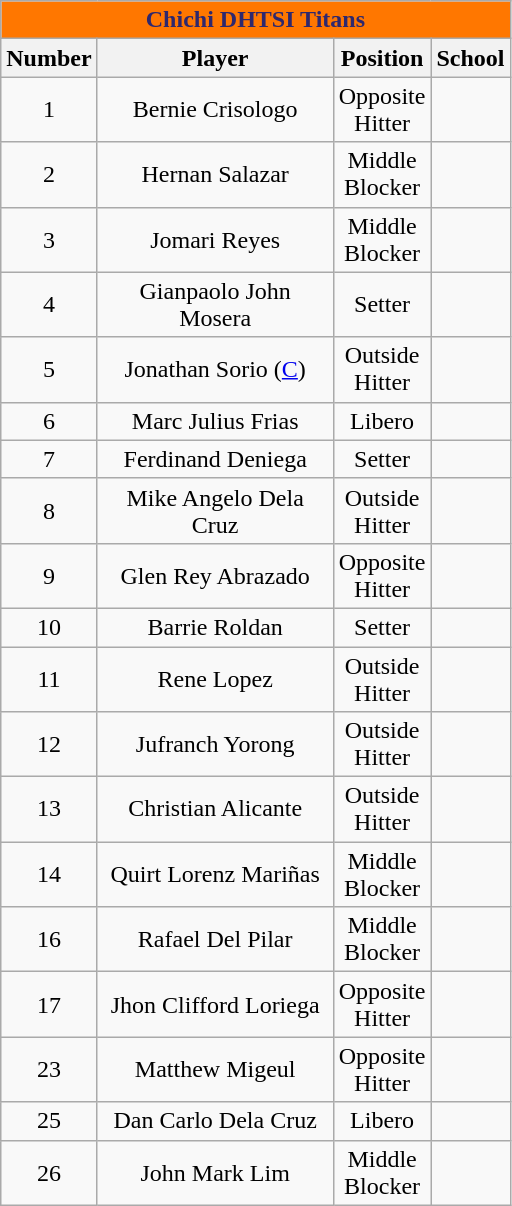<table class="wikitable sortable" style="text-align:center;">
<tr>
<th colspan="5" style= "background: #FF7700; color: #2E286E; text-align: center"><strong>Chichi DHTSI Titans</strong></th>
</tr>
<tr>
<th width=10px>Number</th>
<th width=150px>Player</th>
<th width=50px>Position</th>
<th width=25px>School</th>
</tr>
<tr>
<td style="text-align:center;">1</td>
<td>Bernie Crisologo</td>
<td>Opposite Hitter</td>
<td></td>
</tr>
<tr>
<td style="text-align:center;">2</td>
<td>Hernan Salazar</td>
<td>Middle Blocker</td>
<td></td>
</tr>
<tr>
<td style="text-align:center;">3</td>
<td>Jomari Reyes</td>
<td>Middle Blocker</td>
<td></td>
</tr>
<tr>
<td style="text-align:center;">4</td>
<td>Gianpaolo John Mosera</td>
<td>Setter</td>
<td></td>
</tr>
<tr>
<td style="text-align:center;">5</td>
<td>Jonathan Sorio (<a href='#'>C</a>)</td>
<td>Outside Hitter</td>
<td></td>
</tr>
<tr>
<td style="text-align:center;">6</td>
<td>Marc Julius Frias</td>
<td>Libero</td>
<td></td>
</tr>
<tr>
<td style="text-align:center;">7</td>
<td>Ferdinand Deniega</td>
<td>Setter</td>
<td></td>
</tr>
<tr>
<td style="text-align:center;">8</td>
<td>Mike Angelo Dela Cruz</td>
<td>Outside Hitter</td>
<td></td>
</tr>
<tr>
<td style="text-align:center;">9</td>
<td>Glen Rey Abrazado</td>
<td>Opposite Hitter</td>
<td></td>
</tr>
<tr>
<td style="text-align:center;">10</td>
<td>Barrie Roldan</td>
<td>Setter</td>
<td></td>
</tr>
<tr>
<td style="text-align:center;">11</td>
<td>Rene Lopez</td>
<td>Outside Hitter</td>
<td></td>
</tr>
<tr>
<td style="text-align:center;">12</td>
<td>Jufranch Yorong</td>
<td>Outside Hitter</td>
<td></td>
</tr>
<tr>
<td style="text-align:center;">13</td>
<td>Christian Alicante</td>
<td>Outside Hitter</td>
<td></td>
</tr>
<tr>
<td style="text-align:center;">14</td>
<td>Quirt Lorenz Mariñas</td>
<td>Middle Blocker</td>
<td></td>
</tr>
<tr>
<td style="text-align:center;">16</td>
<td>Rafael Del Pilar</td>
<td>Middle Blocker</td>
<td></td>
</tr>
<tr>
<td style="text-align:center;">17</td>
<td>Jhon Clifford Loriega</td>
<td>Opposite Hitter</td>
<td></td>
</tr>
<tr>
<td style="text-align:center;">23</td>
<td>Matthew Migeul</td>
<td>Opposite Hitter</td>
<td></td>
</tr>
<tr>
<td style="text-align:center;">25</td>
<td>Dan Carlo Dela Cruz</td>
<td>Libero</td>
<td></td>
</tr>
<tr>
<td style="text-align:center;">26</td>
<td>John Mark Lim</td>
<td>Middle Blocker</td>
<td></td>
</tr>
</table>
